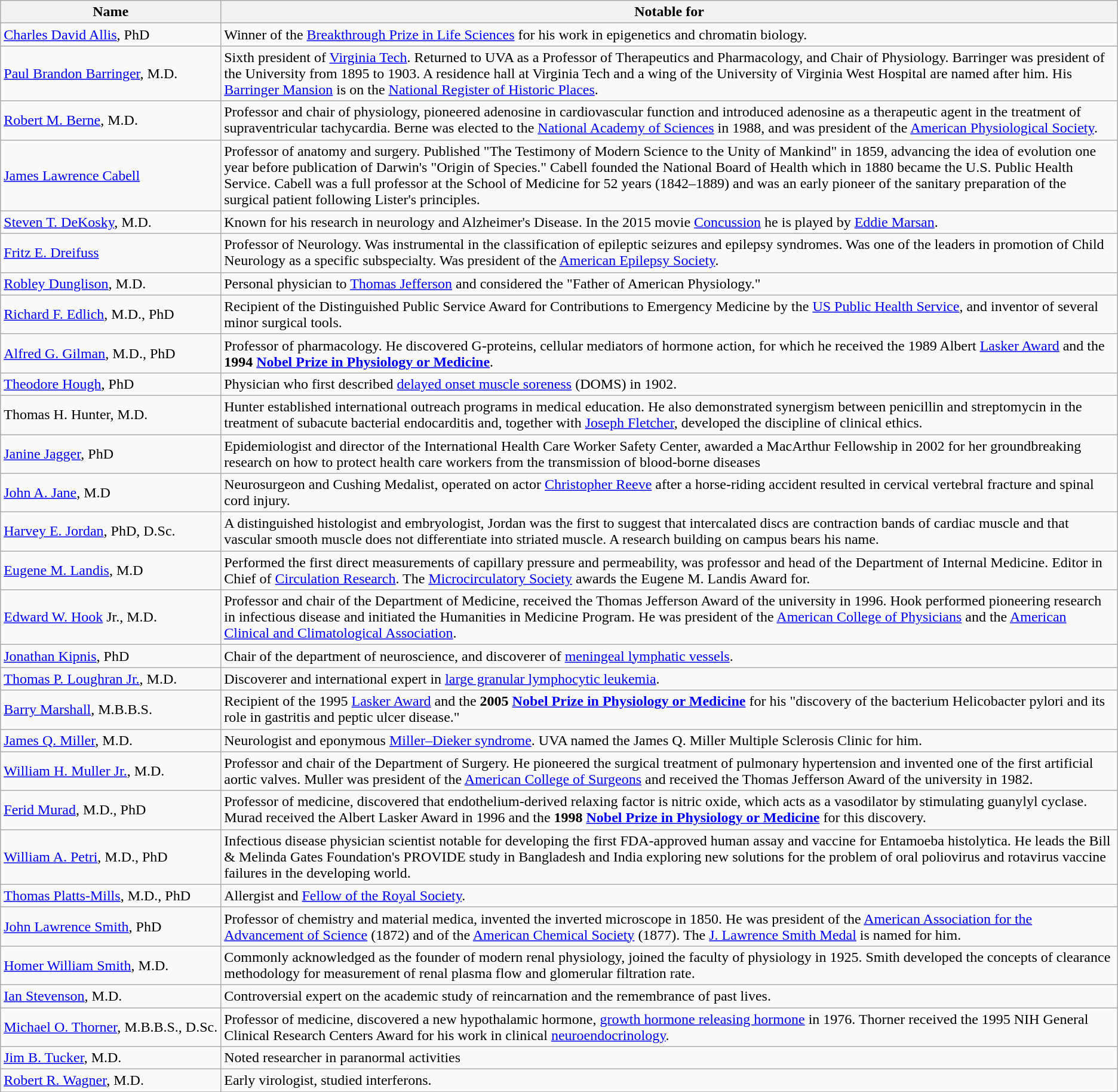<table class="wikitable sortable">
<tr>
<th>Name</th>
<th>Notable for</th>
</tr>
<tr>
<td><a href='#'>Charles David Allis</a>, PhD</td>
<td>Winner of the <a href='#'>Breakthrough Prize in Life Sciences</a> for his work in epigenetics and chromatin biology.</td>
</tr>
<tr>
<td><a href='#'>Paul Brandon Barringer</a>, M.D.</td>
<td>Sixth president of <a href='#'>Virginia Tech</a>. Returned to UVA as a Professor of Therapeutics and Pharmacology, and Chair of Physiology. Barringer was president of the University from 1895 to 1903. A residence hall at Virginia Tech and a wing of the University of Virginia West Hospital are named after him. His <a href='#'>Barringer Mansion</a> is on the <a href='#'>National Register of Historic Places</a>.</td>
</tr>
<tr>
<td><a href='#'>Robert M. Berne</a>, M.D.</td>
<td>Professor and chair of physiology, pioneered adenosine in cardiovascular function and introduced adenosine as a therapeutic agent in the treatment of supraventricular tachycardia. Berne was elected to the <a href='#'>National Academy of Sciences</a> in 1988, and was president of the <a href='#'>American Physiological Society</a>.</td>
</tr>
<tr>
<td><a href='#'>James Lawrence Cabell</a></td>
<td>Professor of anatomy and surgery. Published "The Testimony of Modern Science to the Unity of Mankind" in 1859, advancing the idea of evolution one year before publication of Darwin's "Origin of Species." Cabell founded the National Board of Health which in 1880 became the U.S. Public Health Service. Cabell was a full professor at the School of Medicine for 52 years (1842–1889) and was an early pioneer of the sanitary preparation of the surgical patient following Lister's principles.</td>
</tr>
<tr>
<td><a href='#'>Steven T. DeKosky</a>, M.D.</td>
<td>Known for his research in neurology and Alzheimer's Disease. In the 2015 movie <a href='#'>Concussion</a> he is played by <a href='#'>Eddie Marsan</a>.</td>
</tr>
<tr>
<td><a href='#'>Fritz E. Dreifuss</a></td>
<td>Professor of Neurology. Was instrumental in the classification of epileptic seizures and epilepsy syndromes. Was one of the leaders in promotion of Child Neurology as a specific subspecialty. Was president of the <a href='#'>American Epilepsy Society</a>.</td>
</tr>
<tr>
<td><a href='#'>Robley Dunglison</a>, M.D.</td>
<td>Personal physician to <a href='#'>Thomas Jefferson</a> and considered the "Father of American Physiology."</td>
</tr>
<tr>
<td><a href='#'>Richard F. Edlich</a>, M.D., PhD</td>
<td>Recipient of the Distinguished Public Service Award for Contributions to Emergency Medicine by the <a href='#'>US Public Health Service</a>, and inventor of several minor surgical tools.</td>
</tr>
<tr>
<td><a href='#'>Alfred G. Gilman</a>, M.D., PhD</td>
<td>Professor of pharmacology. He discovered G-proteins, cellular mediators of hormone action, for which he received the 1989 Albert <a href='#'>Lasker Award</a> and the <strong>1994 <a href='#'>Nobel Prize in Physiology or Medicine</a></strong>.</td>
</tr>
<tr>
<td><a href='#'>Theodore Hough</a>, PhD</td>
<td>Physician who first described <a href='#'>delayed onset muscle soreness</a> (DOMS) in 1902.</td>
</tr>
<tr>
<td>Thomas H. Hunter, M.D.</td>
<td>Hunter established international outreach programs in medical education. He also demonstrated synergism between penicillin and streptomycin in the treatment of subacute bacterial endocarditis and, together with <a href='#'>Joseph Fletcher</a>, developed the discipline of clinical ethics.</td>
</tr>
<tr>
<td><a href='#'>Janine Jagger</a>, PhD</td>
<td>Epidemiologist and director of the International Health Care Worker Safety Center, awarded a MacArthur Fellowship in 2002 for her groundbreaking research on how to protect health care workers from the transmission of blood-borne diseases</td>
</tr>
<tr>
<td><a href='#'>John A. Jane</a>, M.D</td>
<td>Neurosurgeon and Cushing Medalist, operated on actor <a href='#'>Christopher Reeve</a> after a horse-riding accident resulted in cervical vertebral fracture and spinal cord injury.</td>
</tr>
<tr>
<td><a href='#'>Harvey E. Jordan</a>, PhD, D.Sc.</td>
<td>A distinguished histologist and embryologist, Jordan was the first to suggest that intercalated discs are contraction bands of cardiac muscle and that vascular smooth muscle does not differentiate into striated muscle. A research building on campus bears his name.</td>
</tr>
<tr>
<td><a href='#'>Eugene M. Landis</a>, M.D</td>
<td>Performed the first direct measurements of capillary pressure and permeability, was professor and head of the Department of Internal Medicine. Editor in Chief of <a href='#'>Circulation Research</a>. The <a href='#'>Microcirculatory Society</a> awards the Eugene M. Landis Award for.</td>
</tr>
<tr>
<td><a href='#'>Edward W. Hook</a> Jr., M.D.</td>
<td>Professor and chair of the Department of Medicine, received the Thomas Jefferson Award of the university in 1996. Hook performed pioneering research in infectious disease and initiated the Humanities in Medicine Program. He was president of the <a href='#'>American College of Physicians</a> and the <a href='#'>American Clinical and Climatological Association</a>.</td>
</tr>
<tr>
<td><a href='#'>Jonathan Kipnis</a>, PhD</td>
<td>Chair of the department of neuroscience, and discoverer of <a href='#'>meningeal lymphatic vessels</a>.</td>
</tr>
<tr>
<td><a href='#'>Thomas P. Loughran Jr.</a>, M.D.</td>
<td>Discoverer and international expert in <a href='#'>large granular lymphocytic leukemia</a>.</td>
</tr>
<tr>
<td><a href='#'>Barry Marshall</a>, M.B.B.S.</td>
<td>Recipient of the 1995 <a href='#'>Lasker Award</a> and the <strong>2005 <a href='#'>Nobel Prize in Physiology or Medicine</a></strong> for his "discovery of the bacterium Helicobacter pylori and its role in gastritis and peptic ulcer disease."</td>
</tr>
<tr>
<td><a href='#'>James Q. Miller</a>, M.D.</td>
<td>Neurologist and eponymous <a href='#'>Miller–Dieker syndrome</a>. UVA named the James Q. Miller Multiple Sclerosis Clinic for him.</td>
</tr>
<tr>
<td><a href='#'>William H. Muller Jr.</a>, M.D.</td>
<td>Professor and chair of the Department of Surgery. He pioneered the surgical treatment of pulmonary hypertension and invented one of the first artificial aortic valves. Muller was president of the <a href='#'>American College of Surgeons</a> and received the Thomas Jefferson Award of the university in 1982.</td>
</tr>
<tr>
<td><a href='#'>Ferid Murad</a>, M.D., PhD</td>
<td>Professor of medicine, discovered that endothelium-derived relaxing factor is nitric oxide, which acts as a vasodilator by stimulating guanylyl cyclase. Murad received the Albert Lasker Award in 1996 and the <strong>1998 <a href='#'>Nobel Prize in Physiology or Medicine</a></strong> for this discovery.</td>
</tr>
<tr>
<td><a href='#'>William A. Petri</a>, M.D., PhD</td>
<td>Infectious disease physician scientist notable for developing the first FDA-approved human assay and vaccine for Entamoeba histolytica. He leads the Bill & Melinda Gates Foundation's PROVIDE study in Bangladesh and India exploring new solutions for the problem of oral poliovirus and rotavirus vaccine failures in the developing world.</td>
</tr>
<tr>
<td><a href='#'>Thomas Platts-Mills</a>, M.D., PhD</td>
<td>Allergist and <a href='#'>Fellow of the Royal Society</a>.</td>
</tr>
<tr>
<td><a href='#'>John Lawrence Smith</a>, PhD</td>
<td>Professor of chemistry and material medica, invented the inverted microscope in 1850. He was president of the <a href='#'>American Association for the Advancement of Science</a> (1872) and of the <a href='#'>American Chemical Society</a> (1877). The <a href='#'>J. Lawrence Smith Medal</a> is named for him.</td>
</tr>
<tr>
<td><a href='#'>Homer William Smith</a>, M.D.</td>
<td>Commonly acknowledged as the founder of modern renal physiology, joined the faculty of physiology in 1925. Smith developed the concepts of clearance methodology for measurement of renal plasma flow and glomerular filtration rate.</td>
</tr>
<tr>
<td><a href='#'>Ian Stevenson</a>, M.D.</td>
<td>Controversial expert on the academic study of reincarnation and the remembrance of past lives.</td>
</tr>
<tr>
<td style="white-space: nowrap;"><a href='#'>Michael O. Thorner</a>, M.B.B.S., D.Sc.</td>
<td>Professor of medicine, discovered a new hypothalamic hormone, <a href='#'>growth hormone releasing hormone</a> in 1976. Thorner received the 1995 NIH General Clinical Research Centers Award for his work in clinical <a href='#'>neuroendocrinology</a>.</td>
</tr>
<tr>
<td><a href='#'>Jim B. Tucker</a>, M.D.</td>
<td>Noted researcher in paranormal activities</td>
</tr>
<tr>
<td><a href='#'>Robert R. Wagner</a>, M.D.</td>
<td>Early virologist, studied interferons.</td>
</tr>
<tr>
</tr>
</table>
